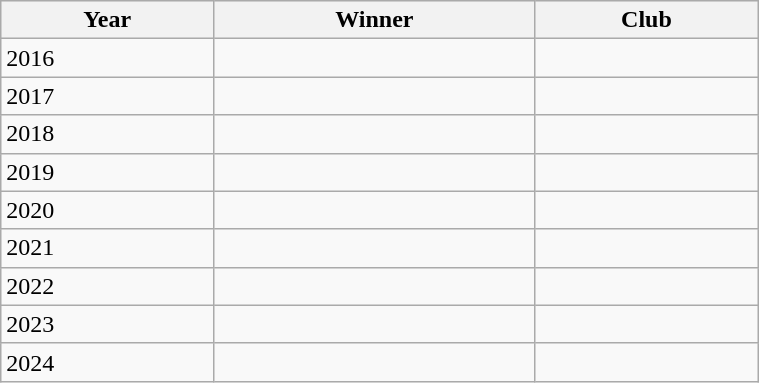<table class="wikitable sortable" width="40%">
<tr bgcolor="#efefef">
<th>Year</th>
<th>Winner</th>
<th>Club</th>
</tr>
<tr>
<td>2016</td>
<td></td>
<td></td>
</tr>
<tr>
<td>2017</td>
<td></td>
<td></td>
</tr>
<tr>
<td>2018</td>
<td></td>
<td></td>
</tr>
<tr>
<td>2019</td>
<td></td>
<td></td>
</tr>
<tr>
<td>2020</td>
<td></td>
<td></td>
</tr>
<tr>
<td>2021</td>
<td></td>
<td></td>
</tr>
<tr>
<td>2022</td>
<td></td>
<td></td>
</tr>
<tr>
<td>2023</td>
<td></td>
<td></td>
</tr>
<tr>
<td>2024</td>
<td></td>
<td></td>
</tr>
</table>
